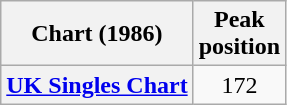<table class="wikitable plainrowheaders" style="text-align:center">
<tr>
<th>Chart (1986)</th>
<th>Peak<br>position</th>
</tr>
<tr>
<th scope="row"><a href='#'>UK Singles Chart</a></th>
<td>172</td>
</tr>
</table>
